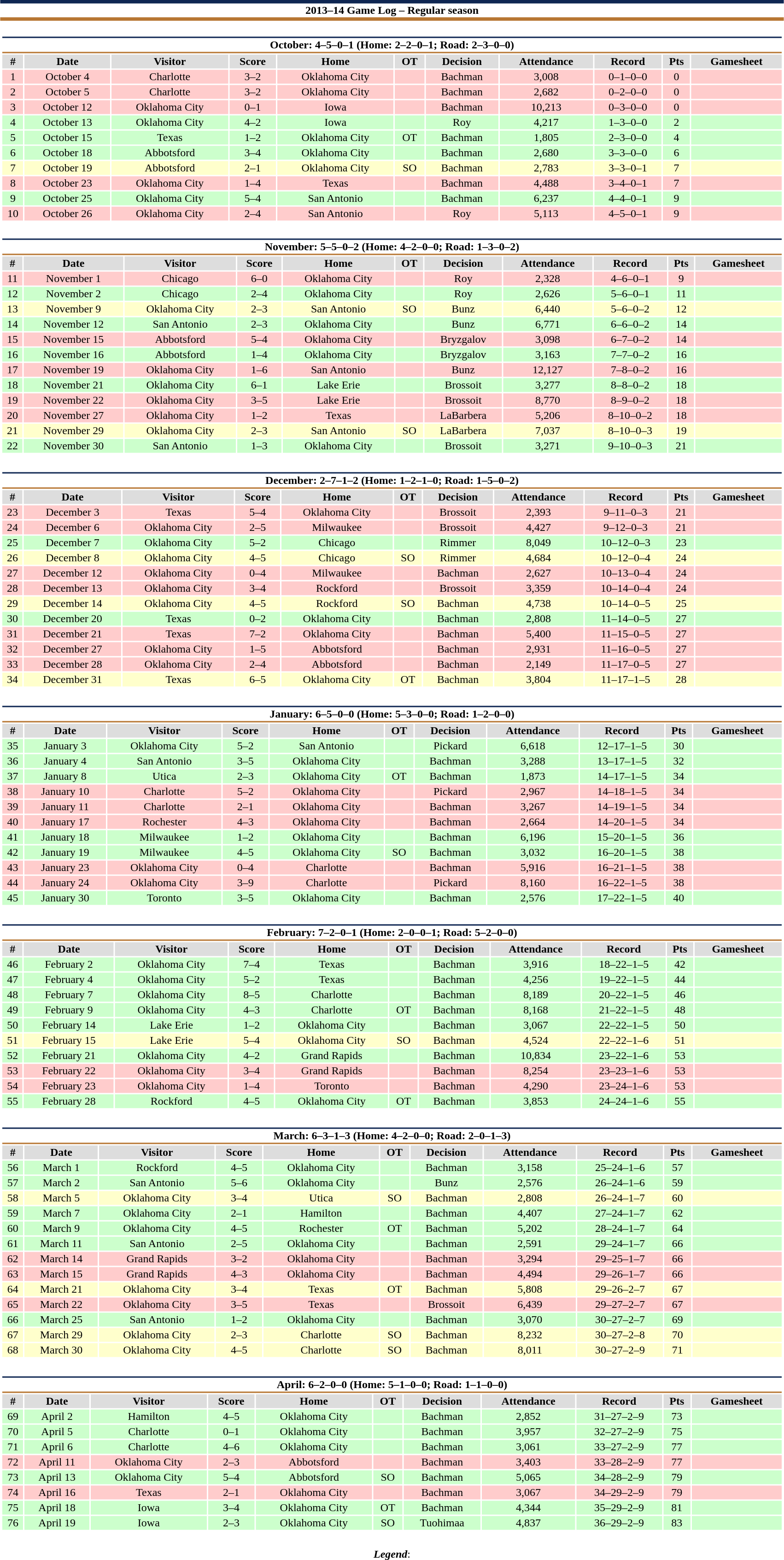<table class="toccolours"  style="width:90%; clear:both; margin:1.5em auto; text-align:center;">
<tr>
<th colspan="11" style="background:#fff; border-top:#0E2652 5px solid; border-bottom:#B77632 5px solid;">2013–14 Game Log – Regular season</th>
</tr>
<tr>
<td colspan=11><br><table class="toccolours collapsible collapsed" style="width:100%;">
<tr>
<th colspan="11" style="background:#fff; border-top:#0E2652 2px solid; border-bottom:#B77632 2px solid;">October: 4–5–0–1 (Home: 2–2–0–1; Road: 2–3–0–0)</th>
</tr>
<tr style="text-align:center; background:#ddd;">
<th>#</th>
<th>Date</th>
<th>Visitor</th>
<th>Score</th>
<th>Home</th>
<th>OT</th>
<th>Decision</th>
<th>Attendance</th>
<th>Record</th>
<th>Pts</th>
<th>Gamesheet</th>
</tr>
<tr style="text-align:center; background:#fcc;">
<td>1</td>
<td>October 4</td>
<td>Charlotte</td>
<td>3–2</td>
<td>Oklahoma City</td>
<td></td>
<td>Bachman</td>
<td>3,008</td>
<td>0–1–0–0</td>
<td>0</td>
<td></td>
</tr>
<tr style="text-align:center; background:#fcc;">
<td>2</td>
<td>October 5</td>
<td>Charlotte</td>
<td>3–2</td>
<td>Oklahoma City</td>
<td></td>
<td>Bachman</td>
<td>2,682</td>
<td>0–2–0–0</td>
<td>0</td>
<td></td>
</tr>
<tr style="text-align:center; background:#fcc;">
<td>3</td>
<td>October 12</td>
<td>Oklahoma City</td>
<td>0–1</td>
<td>Iowa</td>
<td></td>
<td>Bachman</td>
<td>10,213</td>
<td>0–3–0–0</td>
<td>0</td>
<td></td>
</tr>
<tr style="text-align:center; background:#cfc;">
<td>4</td>
<td>October 13</td>
<td>Oklahoma City</td>
<td>4–2</td>
<td>Iowa</td>
<td></td>
<td>Roy</td>
<td>4,217</td>
<td>1–3–0–0</td>
<td>2</td>
<td></td>
</tr>
<tr style="text-align:center; background:#cfc;">
<td>5</td>
<td>October 15</td>
<td>Texas</td>
<td>1–2</td>
<td>Oklahoma City</td>
<td>OT</td>
<td>Bachman</td>
<td>1,805</td>
<td>2–3–0–0</td>
<td>4</td>
<td></td>
</tr>
<tr style="text-align:center; background:#cfc;">
<td>6</td>
<td>October 18</td>
<td>Abbotsford</td>
<td>3–4</td>
<td>Oklahoma City</td>
<td></td>
<td>Bachman</td>
<td>2,680</td>
<td>3–3–0–0</td>
<td>6</td>
<td></td>
</tr>
<tr style="text-align:center; background:#ffc;">
<td>7</td>
<td>October 19</td>
<td>Abbotsford</td>
<td>2–1</td>
<td>Oklahoma City</td>
<td>SO</td>
<td>Bachman</td>
<td>2,783</td>
<td>3–3–0–1</td>
<td>7</td>
<td></td>
</tr>
<tr style="text-align:center; background:#fcc;">
<td>8</td>
<td>October 23</td>
<td>Oklahoma City</td>
<td>1–4</td>
<td>Texas</td>
<td></td>
<td>Bachman</td>
<td>4,488</td>
<td>3–4–0–1</td>
<td>7</td>
<td></td>
</tr>
<tr style="text-align:center; background:#cfc;">
<td>9</td>
<td>October 25</td>
<td>Oklahoma City</td>
<td>5–4</td>
<td>San Antonio</td>
<td></td>
<td>Bachman</td>
<td>6,237</td>
<td>4–4–0–1</td>
<td>9</td>
<td></td>
</tr>
<tr style="text-align:center; background:#fcc;">
<td>10</td>
<td>October 26</td>
<td>Oklahoma City</td>
<td>2–4</td>
<td>San Antonio</td>
<td></td>
<td>Roy</td>
<td>5,113</td>
<td>4–5–0–1</td>
<td>9</td>
<td></td>
</tr>
</table>
</td>
</tr>
<tr>
<td colspan=11><br><table class="toccolours collapsible collapsed" style="width:100%;">
<tr>
<th colspan="11" style="background:#fff; border-top:#0E2652 2px solid; border-bottom:#B77632 2px solid;">November: 5–5–0–2 (Home: 4–2–0–0; Road: 1–3–0–2)</th>
</tr>
<tr style="text-align:center; background:#ddd;">
<th>#</th>
<th>Date</th>
<th>Visitor</th>
<th>Score</th>
<th>Home</th>
<th>OT</th>
<th>Decision</th>
<th>Attendance</th>
<th>Record</th>
<th>Pts</th>
<th>Gamesheet</th>
</tr>
<tr style="text-align:center; background:#fcc;">
<td>11</td>
<td>November 1</td>
<td>Chicago</td>
<td>6–0</td>
<td>Oklahoma City</td>
<td></td>
<td>Roy</td>
<td>2,328</td>
<td>4–6–0–1</td>
<td>9</td>
<td></td>
</tr>
<tr style="text-align:center; background:#cfc;">
<td>12</td>
<td>November 2</td>
<td>Chicago</td>
<td>2–4</td>
<td>Oklahoma City</td>
<td></td>
<td>Roy</td>
<td>2,626</td>
<td>5–6–0–1</td>
<td>11</td>
<td></td>
</tr>
<tr style="text-align:center; background:#ffc;">
<td>13</td>
<td>November 9</td>
<td>Oklahoma City</td>
<td>2–3</td>
<td>San Antonio</td>
<td>SO</td>
<td>Bunz</td>
<td>6,440</td>
<td>5–6–0–2</td>
<td>12</td>
<td></td>
</tr>
<tr style="text-align:center; background:#cfc;">
<td>14</td>
<td>November 12</td>
<td>San Antonio</td>
<td>2–3</td>
<td>Oklahoma City</td>
<td></td>
<td>Bunz</td>
<td>6,771</td>
<td>6–6–0–2</td>
<td>14</td>
<td></td>
</tr>
<tr style="text-align:center; background:#fcc;">
<td>15</td>
<td>November 15</td>
<td>Abbotsford</td>
<td>5–4</td>
<td>Oklahoma City</td>
<td></td>
<td>Bryzgalov</td>
<td>3,098</td>
<td>6–7–0–2</td>
<td>14</td>
<td></td>
</tr>
<tr style="text-align:center; background:#cfc;">
<td>16</td>
<td>November 16</td>
<td>Abbotsford</td>
<td>1–4</td>
<td>Oklahoma City</td>
<td></td>
<td>Bryzgalov</td>
<td>3,163</td>
<td>7–7–0–2</td>
<td>16</td>
<td></td>
</tr>
<tr style="text-align:center; background:#fcc;">
<td>17</td>
<td>November 19</td>
<td>Oklahoma City</td>
<td>1–6</td>
<td>San Antonio</td>
<td></td>
<td>Bunz</td>
<td>12,127</td>
<td>7–8–0–2</td>
<td>16</td>
<td></td>
</tr>
<tr style="text-align:center; background:#cfc;">
<td>18</td>
<td>November 21</td>
<td>Oklahoma City</td>
<td>6–1</td>
<td>Lake Erie</td>
<td></td>
<td>Brossoit</td>
<td>3,277</td>
<td>8–8–0–2</td>
<td>18</td>
<td></td>
</tr>
<tr style="text-align:center; background:#fcc;">
<td>19</td>
<td>November 22</td>
<td>Oklahoma City</td>
<td>3–5</td>
<td>Lake Erie</td>
<td></td>
<td>Brossoit</td>
<td>8,770</td>
<td>8–9–0–2</td>
<td>18</td>
<td></td>
</tr>
<tr style="text-align:center; background:#fcc;">
<td>20</td>
<td>November 27</td>
<td>Oklahoma City</td>
<td>1–2</td>
<td>Texas</td>
<td></td>
<td>LaBarbera</td>
<td>5,206</td>
<td>8–10–0–2</td>
<td>18</td>
<td></td>
</tr>
<tr style="text-align:center; background:#ffc;">
<td>21</td>
<td>November 29</td>
<td>Oklahoma City</td>
<td>2–3</td>
<td>San Antonio</td>
<td>SO</td>
<td>LaBarbera</td>
<td>7,037</td>
<td>8–10–0–3</td>
<td>19</td>
<td></td>
</tr>
<tr style="text-align:center; background:#cfc;">
<td>22</td>
<td>November 30</td>
<td>San Antonio</td>
<td>1–3</td>
<td>Oklahoma City</td>
<td></td>
<td>Brossoit</td>
<td>3,271</td>
<td>9–10–0–3</td>
<td>21</td>
<td></td>
</tr>
<tr style="text-align:center; background:;">
</tr>
</table>
</td>
</tr>
<tr>
<td colspan=11><br><table class="toccolours collapsible collapsed" style="width:100%;">
<tr>
<th colspan="11" style="background:#fff; border-top:#0E2652 2px solid; border-bottom:#B77632 2px solid;">December: 2–7–1–2 (Home: 1–2–1–0; Road: 1–5–0–2)</th>
</tr>
<tr style="text-align:center; background:#ddd;">
<th>#</th>
<th>Date</th>
<th>Visitor</th>
<th>Score</th>
<th>Home</th>
<th>OT</th>
<th>Decision</th>
<th>Attendance</th>
<th>Record</th>
<th>Pts</th>
<th>Gamesheet</th>
</tr>
<tr style="text-align:center; background:#fcc;">
<td>23</td>
<td>December 3</td>
<td>Texas</td>
<td>5–4</td>
<td>Oklahoma City</td>
<td></td>
<td>Brossoit</td>
<td>2,393</td>
<td>9–11–0–3</td>
<td>21</td>
<td></td>
</tr>
<tr style="text-align:center; background:#fcc;">
<td>24</td>
<td>December 6</td>
<td>Oklahoma City</td>
<td>2–5</td>
<td>Milwaukee</td>
<td></td>
<td>Brossoit</td>
<td>4,427</td>
<td>9–12–0–3</td>
<td>21</td>
<td></td>
</tr>
<tr style="text-align:center; background:#cfc;">
<td>25</td>
<td>December 7</td>
<td>Oklahoma City</td>
<td>5–2</td>
<td>Chicago</td>
<td></td>
<td>Rimmer</td>
<td>8,049</td>
<td>10–12–0–3</td>
<td>23</td>
<td></td>
</tr>
<tr style="text-align:center; background:#ffc;">
<td>26</td>
<td>December 8</td>
<td>Oklahoma City</td>
<td>4–5</td>
<td>Chicago</td>
<td>SO</td>
<td>Rimmer</td>
<td>4,684</td>
<td>10–12–0–4</td>
<td>24</td>
<td></td>
</tr>
<tr style="text-align:center; background:#fcc;">
<td>27</td>
<td>December 12</td>
<td>Oklahoma City</td>
<td>0–4</td>
<td>Milwaukee</td>
<td></td>
<td>Bachman</td>
<td>2,627</td>
<td>10–13–0–4</td>
<td>24</td>
<td></td>
</tr>
<tr style="text-align:center; background:#fcc;">
<td>28</td>
<td>December 13</td>
<td>Oklahoma City</td>
<td>3–4</td>
<td>Rockford</td>
<td></td>
<td>Brossoit</td>
<td>3,359</td>
<td>10–14–0–4</td>
<td>24</td>
<td></td>
</tr>
<tr style="text-align:center; background:#ffc;">
<td>29</td>
<td>December 14</td>
<td>Oklahoma City</td>
<td>4–5</td>
<td>Rockford</td>
<td>SO</td>
<td>Bachman</td>
<td>4,738</td>
<td>10–14–0–5</td>
<td>25</td>
<td></td>
</tr>
<tr style="text-align:center; background:#cfc;">
<td>30</td>
<td>December 20</td>
<td>Texas</td>
<td>0–2</td>
<td>Oklahoma City</td>
<td></td>
<td>Bachman</td>
<td>2,808</td>
<td>11–14–0–5</td>
<td>27</td>
<td></td>
</tr>
<tr style="text-align:center; background:#fcc;">
<td>31</td>
<td>December 21</td>
<td>Texas</td>
<td>7–2</td>
<td>Oklahoma City</td>
<td></td>
<td>Bachman</td>
<td>5,400</td>
<td>11–15–0–5</td>
<td>27</td>
<td></td>
</tr>
<tr style="text-align:center; background:#fcc;">
<td>32</td>
<td>December 27</td>
<td>Oklahoma City</td>
<td>1–5</td>
<td>Abbotsford</td>
<td></td>
<td>Bachman</td>
<td>2,931</td>
<td>11–16–0–5</td>
<td>27</td>
<td></td>
</tr>
<tr style="text-align:center; background:#fcc;">
<td>33</td>
<td>December 28</td>
<td>Oklahoma City</td>
<td>2–4</td>
<td>Abbotsford</td>
<td></td>
<td>Bachman</td>
<td>2,149</td>
<td>11–17–0–5</td>
<td>27</td>
<td></td>
</tr>
<tr style="text-align:center; background:#ffc;">
<td>34</td>
<td>December 31</td>
<td>Texas</td>
<td>6–5</td>
<td>Oklahoma City</td>
<td>OT</td>
<td>Bachman</td>
<td>3,804</td>
<td>11–17–1–5</td>
<td>28</td>
<td></td>
</tr>
<tr style="text-align:center; background:;">
</tr>
</table>
</td>
</tr>
<tr>
<td colspan=11><br><table class="toccolours collapsible collapsed" style="width:100%;">
<tr>
<th colspan="11" style="background:#fff; border-top:#0E2652 2px solid; border-bottom:#B77632 2px solid;">January: 6–5–0–0 (Home: 5–3–0–0; Road: 1–2–0–0)</th>
</tr>
<tr style="text-align:center; background:#ddd;">
<th>#</th>
<th>Date</th>
<th>Visitor</th>
<th>Score</th>
<th>Home</th>
<th>OT</th>
<th>Decision</th>
<th>Attendance</th>
<th>Record</th>
<th>Pts</th>
<th>Gamesheet</th>
</tr>
<tr style="text-align:center; background:#cfc;">
<td>35</td>
<td>January 3</td>
<td>Oklahoma City</td>
<td>5–2</td>
<td>San Antonio</td>
<td></td>
<td>Pickard</td>
<td>6,618</td>
<td>12–17–1–5</td>
<td>30</td>
<td></td>
</tr>
<tr style="text-align:center; background:#cfc;">
<td>36</td>
<td>January 4</td>
<td>San Antonio</td>
<td>3–5</td>
<td>Oklahoma City</td>
<td></td>
<td>Bachman</td>
<td>3,288</td>
<td>13–17–1–5</td>
<td>32</td>
<td></td>
</tr>
<tr style="text-align:center; background:#cfc;">
<td>37</td>
<td>January 8</td>
<td>Utica</td>
<td>2–3</td>
<td>Oklahoma City</td>
<td>OT</td>
<td>Bachman</td>
<td>1,873</td>
<td>14–17–1–5</td>
<td>34</td>
<td></td>
</tr>
<tr style="text-align:center; background:#fcc;">
<td>38</td>
<td>January 10</td>
<td>Charlotte</td>
<td>5–2</td>
<td>Oklahoma City</td>
<td></td>
<td>Pickard</td>
<td>2,967</td>
<td>14–18–1–5</td>
<td>34</td>
<td></td>
</tr>
<tr style="text-align:center; background:#fcc;">
<td>39</td>
<td>January 11</td>
<td>Charlotte</td>
<td>2–1</td>
<td>Oklahoma City</td>
<td></td>
<td>Bachman</td>
<td>3,267</td>
<td>14–19–1–5</td>
<td>34</td>
<td></td>
</tr>
<tr style="text-align:center; background:#fcc;">
<td>40</td>
<td>January 17</td>
<td>Rochester</td>
<td>4–3</td>
<td>Oklahoma City</td>
<td></td>
<td>Bachman</td>
<td>2,664</td>
<td>14–20–1–5</td>
<td>34</td>
<td></td>
</tr>
<tr style="text-align:center; background:#cfc;">
<td>41</td>
<td>January 18</td>
<td>Milwaukee</td>
<td>1–2</td>
<td>Oklahoma City</td>
<td></td>
<td>Bachman</td>
<td>6,196</td>
<td>15–20–1–5</td>
<td>36</td>
<td></td>
</tr>
<tr style="text-align:center; background:#cfc;">
<td>42</td>
<td>January 19</td>
<td>Milwaukee</td>
<td>4–5</td>
<td>Oklahoma City</td>
<td>SO</td>
<td>Bachman</td>
<td>3,032</td>
<td>16–20–1–5</td>
<td>38</td>
<td></td>
</tr>
<tr style="text-align:center; background:#fcc;">
<td>43</td>
<td>January 23</td>
<td>Oklahoma City</td>
<td>0–4</td>
<td>Charlotte</td>
<td></td>
<td>Bachman</td>
<td>5,916</td>
<td>16–21–1–5</td>
<td>38</td>
<td></td>
</tr>
<tr style="text-align:center; background:#fcc;">
<td>44</td>
<td>January 24</td>
<td>Oklahoma City</td>
<td>3–9</td>
<td>Charlotte</td>
<td></td>
<td>Pickard</td>
<td>8,160</td>
<td>16–22–1–5</td>
<td>38</td>
<td></td>
</tr>
<tr style="text-align:center; background:#cfc;">
<td>45</td>
<td>January 30</td>
<td>Toronto</td>
<td>3–5</td>
<td>Oklahoma City</td>
<td></td>
<td>Bachman</td>
<td>2,576</td>
<td>17–22–1–5</td>
<td>40</td>
<td></td>
</tr>
<tr style="text-align:center; background:;">
</tr>
</table>
</td>
</tr>
<tr>
<td colspan=11><br><table class="toccolours collapsible collapsed" style="width:100%;">
<tr>
<th colspan="11" style="background:#fff; border-top:#0E2652 2px solid; border-bottom:#B77632 2px solid;">February: 7–2–0–1 (Home: 2–0–0–1; Road: 5–2–0–0)</th>
</tr>
<tr style="text-align:center; background:#ddd;">
<th>#</th>
<th>Date</th>
<th>Visitor</th>
<th>Score</th>
<th>Home</th>
<th>OT</th>
<th>Decision</th>
<th>Attendance</th>
<th>Record</th>
<th>Pts</th>
<th>Gamesheet</th>
</tr>
<tr style="text-align:center; background:#cfc;">
<td>46</td>
<td>February 2</td>
<td>Oklahoma City</td>
<td>7–4</td>
<td>Texas</td>
<td></td>
<td>Bachman</td>
<td>3,916</td>
<td>18–22–1–5</td>
<td>42</td>
<td></td>
</tr>
<tr style="text-align:center; background:#cfc;">
<td>47</td>
<td>February 4</td>
<td>Oklahoma City</td>
<td>5–2</td>
<td>Texas</td>
<td></td>
<td>Bachman</td>
<td>4,256</td>
<td>19–22–1–5</td>
<td>44</td>
<td></td>
</tr>
<tr style="text-align:center; background:#cfc;">
<td>48</td>
<td>February 7</td>
<td>Oklahoma City</td>
<td>8–5</td>
<td>Charlotte</td>
<td></td>
<td>Bachman</td>
<td>8,189</td>
<td>20–22–1–5</td>
<td>46</td>
<td></td>
</tr>
<tr style="text-align:center; background:#cfc;">
<td>49</td>
<td>February 9</td>
<td>Oklahoma City</td>
<td>4–3</td>
<td>Charlotte</td>
<td>OT</td>
<td>Bachman</td>
<td>8,168</td>
<td>21–22–1–5</td>
<td>48</td>
<td></td>
</tr>
<tr style="text-align:center; background:#cfc;">
<td>50</td>
<td>February 14</td>
<td>Lake Erie</td>
<td>1–2</td>
<td>Oklahoma City</td>
<td></td>
<td>Bachman</td>
<td>3,067</td>
<td>22–22–1–5</td>
<td>50</td>
<td></td>
</tr>
<tr style="text-align:center; background:#ffc;">
<td>51</td>
<td>February 15</td>
<td>Lake Erie</td>
<td>5–4</td>
<td>Oklahoma City</td>
<td>SO</td>
<td>Bachman</td>
<td>4,524</td>
<td>22–22–1–6</td>
<td>51</td>
<td></td>
</tr>
<tr style="text-align:center; background:#cfc;">
<td>52</td>
<td>February 21</td>
<td>Oklahoma City</td>
<td>4–2</td>
<td>Grand Rapids</td>
<td></td>
<td>Bachman</td>
<td>10,834</td>
<td>23–22–1–6</td>
<td>53</td>
<td></td>
</tr>
<tr style="text-align:center; background:#fcc;">
<td>53</td>
<td>February 22</td>
<td>Oklahoma City</td>
<td>3–4</td>
<td>Grand Rapids</td>
<td></td>
<td>Bachman</td>
<td>8,254</td>
<td>23–23–1–6</td>
<td>53</td>
<td></td>
</tr>
<tr style="text-align:center; background:#fcc;">
<td>54</td>
<td>February 23</td>
<td>Oklahoma City</td>
<td>1–4</td>
<td>Toronto</td>
<td></td>
<td>Bachman</td>
<td>4,290</td>
<td>23–24–1–6</td>
<td>53</td>
<td></td>
</tr>
<tr style="text-align:center; background:#cfc;">
<td>55</td>
<td>February 28</td>
<td>Rockford</td>
<td>4–5</td>
<td>Oklahoma City</td>
<td>OT</td>
<td>Bachman</td>
<td>3,853</td>
<td>24–24–1–6</td>
<td>55</td>
<td></td>
</tr>
<tr style="text-align:center; background:;">
</tr>
</table>
</td>
</tr>
<tr>
<td colspan=11><br><table class="toccolours collapsible collapsed" style="width:100%;">
<tr>
<th colspan="11" style="background:#fff; border-top:#0E2652 2px solid; border-bottom:#B77632 2px solid;">March: 6–3–1–3 (Home: 4–2–0–0; Road: 2–0–1–3)</th>
</tr>
<tr style="text-align:center; background:#ddd;">
<th>#</th>
<th>Date</th>
<th>Visitor</th>
<th>Score</th>
<th>Home</th>
<th>OT</th>
<th>Decision</th>
<th>Attendance</th>
<th>Record</th>
<th>Pts</th>
<th>Gamesheet</th>
</tr>
<tr style="text-align:center; background:#cfc;">
<td>56</td>
<td>March 1</td>
<td>Rockford</td>
<td>4–5</td>
<td>Oklahoma City</td>
<td></td>
<td>Bachman</td>
<td>3,158</td>
<td>25–24–1–6</td>
<td>57</td>
<td></td>
</tr>
<tr style="text-align:center; background:#cfc;">
<td>57</td>
<td>March 2</td>
<td>San Antonio</td>
<td>5–6</td>
<td>Oklahoma City</td>
<td></td>
<td>Bunz</td>
<td>2,576</td>
<td>26–24–1–6</td>
<td>59</td>
<td></td>
</tr>
<tr style="text-align:center; background:#ffc;">
<td>58</td>
<td>March 5</td>
<td>Oklahoma City</td>
<td>3–4</td>
<td>Utica</td>
<td>SO</td>
<td>Bachman</td>
<td>2,808</td>
<td>26–24–1–7</td>
<td>60</td>
<td></td>
</tr>
<tr style="text-align:center; background:#cfc;">
<td>59</td>
<td>March 7</td>
<td>Oklahoma City</td>
<td>2–1</td>
<td>Hamilton</td>
<td></td>
<td>Bachman</td>
<td>4,407</td>
<td>27–24–1–7</td>
<td>62</td>
<td></td>
</tr>
<tr style="text-align:center; background:#cfc;">
<td>60</td>
<td>March 9</td>
<td>Oklahoma City</td>
<td>4–5</td>
<td>Rochester</td>
<td>OT</td>
<td>Bachman</td>
<td>5,202</td>
<td>28–24–1–7</td>
<td>64</td>
<td></td>
</tr>
<tr style="text-align:center; background:#cfc;">
<td>61</td>
<td>March 11</td>
<td>San Antonio</td>
<td>2–5</td>
<td>Oklahoma City</td>
<td></td>
<td>Bachman</td>
<td>2,591</td>
<td>29–24–1–7</td>
<td>66</td>
<td></td>
</tr>
<tr style="text-align:center; background:#fcc;">
<td>62</td>
<td>March 14</td>
<td>Grand Rapids</td>
<td>3–2</td>
<td>Oklahoma City</td>
<td></td>
<td>Bachman</td>
<td>3,294</td>
<td>29–25–1–7</td>
<td>66</td>
<td></td>
</tr>
<tr style="text-align:center; background:#fcc;">
<td>63</td>
<td>March 15</td>
<td>Grand Rapids</td>
<td>4–3</td>
<td>Oklahoma City</td>
<td></td>
<td>Bachman</td>
<td>4,494</td>
<td>29–26–1–7</td>
<td>66</td>
<td></td>
</tr>
<tr style="text-align:center; background:#ffc;">
<td>64</td>
<td>March 21</td>
<td>Oklahoma City</td>
<td>3–4</td>
<td>Texas</td>
<td>OT</td>
<td>Bachman</td>
<td>5,808</td>
<td>29–26–2–7</td>
<td>67</td>
<td></td>
</tr>
<tr style="text-align:center; background:#fcc;">
<td>65</td>
<td>March 22</td>
<td>Oklahoma City</td>
<td>3–5</td>
<td>Texas</td>
<td></td>
<td>Brossoit</td>
<td>6,439</td>
<td>29–27–2–7</td>
<td>67</td>
<td></td>
</tr>
<tr style="text-align:center; background:#cfc;">
<td>66</td>
<td>March 25</td>
<td>San Antonio</td>
<td>1–2</td>
<td>Oklahoma City</td>
<td></td>
<td>Bachman</td>
<td>3,070</td>
<td>30–27–2–7</td>
<td>69</td>
<td></td>
</tr>
<tr style="text-align:center; background:#ffc;">
<td>67</td>
<td>March 29</td>
<td>Oklahoma City</td>
<td>2–3</td>
<td>Charlotte</td>
<td>SO</td>
<td>Bachman</td>
<td>8,232</td>
<td>30–27–2–8</td>
<td>70</td>
<td></td>
</tr>
<tr style="text-align:center; background:#ffc;">
<td>68</td>
<td>March 30</td>
<td>Oklahoma City</td>
<td>4–5</td>
<td>Charlotte</td>
<td>SO</td>
<td>Bachman</td>
<td>8,011</td>
<td>30–27–2–9</td>
<td>71</td>
<td></td>
</tr>
<tr style="text-align:center; background:;">
</tr>
</table>
</td>
</tr>
<tr>
<td colspan=11><br><table class="toccolours collapsible collapsed" style="width:100%;">
<tr>
<th colspan="11" style="background:#fff; border-top:#0E2652 2px solid; border-bottom:#B77632 2px solid;">April: 6–2–0–0 (Home: 5–1–0–0; Road: 1–1–0–0)</th>
</tr>
<tr style="text-align:center; background:#ddd;">
<th>#</th>
<th>Date</th>
<th>Visitor</th>
<th>Score</th>
<th>Home</th>
<th>OT</th>
<th>Decision</th>
<th>Attendance</th>
<th>Record</th>
<th>Pts</th>
<th>Gamesheet</th>
</tr>
<tr style="text-align:center; background:#cfc;">
<td>69</td>
<td>April 2</td>
<td>Hamilton</td>
<td>4–5</td>
<td>Oklahoma City</td>
<td></td>
<td>Bachman</td>
<td>2,852</td>
<td>31–27–2–9</td>
<td>73</td>
<td></td>
</tr>
<tr style="text-align:center; background:#cfc;">
<td>70</td>
<td>April 5</td>
<td>Charlotte</td>
<td>0–1</td>
<td>Oklahoma City</td>
<td></td>
<td>Bachman</td>
<td>3,957</td>
<td>32–27–2–9</td>
<td>75</td>
<td></td>
</tr>
<tr style="text-align:center; background:#cfc;">
<td>71</td>
<td>April 6</td>
<td>Charlotte</td>
<td>4–6</td>
<td>Oklahoma City</td>
<td></td>
<td>Bachman</td>
<td>3,061</td>
<td>33–27–2–9</td>
<td>77</td>
<td></td>
</tr>
<tr style="text-align:center; background:#fcc;">
<td>72</td>
<td>April 11</td>
<td>Oklahoma City</td>
<td>2–3</td>
<td>Abbotsford</td>
<td></td>
<td>Bachman</td>
<td>3,403</td>
<td>33–28–2–9</td>
<td>77</td>
<td></td>
</tr>
<tr style="text-align:center; background:#cfc;">
<td>73</td>
<td>April 13</td>
<td>Oklahoma City</td>
<td>5–4</td>
<td>Abbotsford</td>
<td>SO</td>
<td>Bachman</td>
<td>5,065</td>
<td>34–28–2–9</td>
<td>79</td>
<td></td>
</tr>
<tr style="text-align:center; background:#fcc;">
<td>74</td>
<td>April 16</td>
<td>Texas</td>
<td>2–1</td>
<td>Oklahoma City</td>
<td></td>
<td>Bachman</td>
<td>3,067</td>
<td>34–29–2–9</td>
<td>79</td>
<td></td>
</tr>
<tr style="text-align:center; background:#cfc;">
<td>75</td>
<td>April 18</td>
<td>Iowa</td>
<td>3–4</td>
<td>Oklahoma City</td>
<td>OT</td>
<td>Bachman</td>
<td>4,344</td>
<td>35–29–2–9</td>
<td>81</td>
<td></td>
</tr>
<tr style="text-align:center; background:#cfc;">
<td>76</td>
<td>April 19</td>
<td>Iowa</td>
<td>2–3</td>
<td>Oklahoma City</td>
<td>SO</td>
<td>Tuohimaa</td>
<td>4,837</td>
<td>36–29–2–9</td>
<td>83</td>
<td></td>
</tr>
<tr style="text-align:center; background:;">
</tr>
</table>
</td>
</tr>
<tr>
<td colspan="11" style="text-align:center;"><br><strong><em>Legend</em></strong>:


</td>
</tr>
</table>
